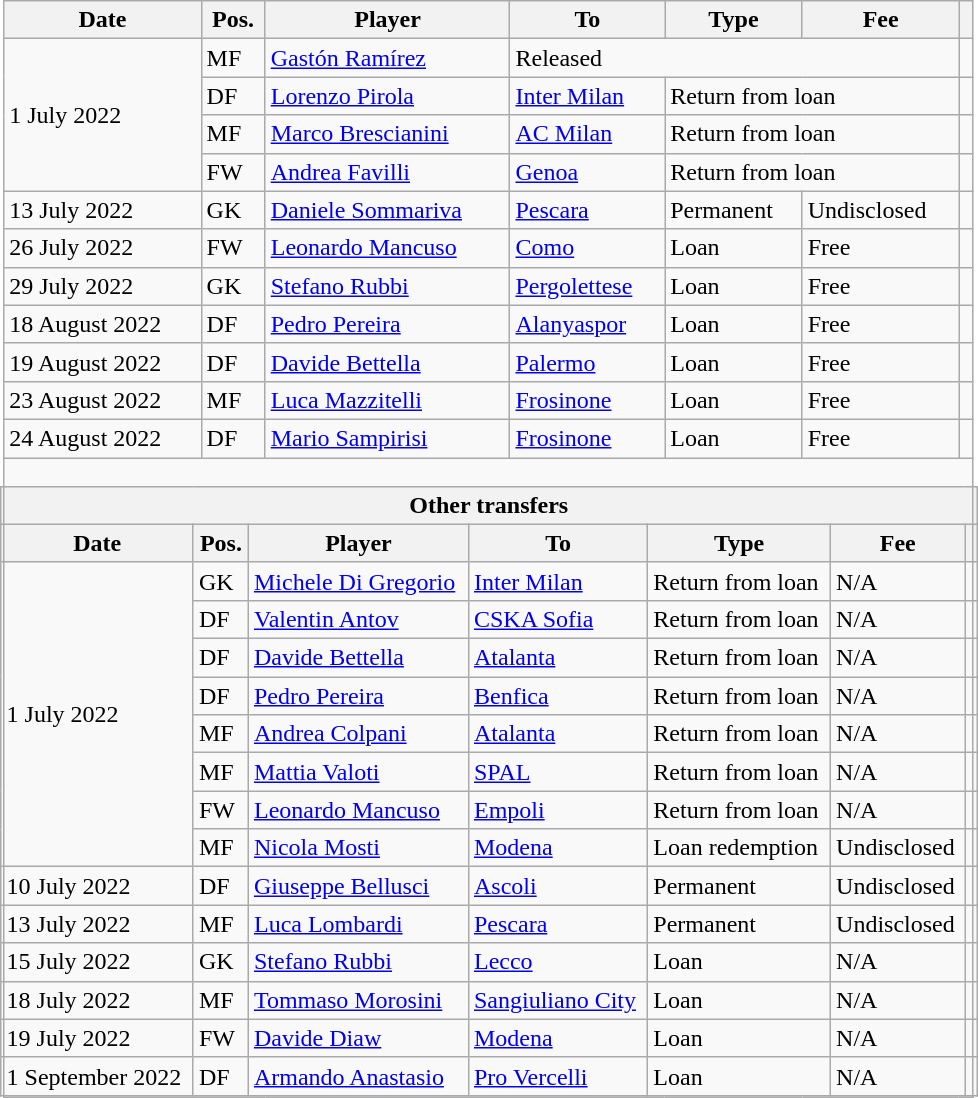<table class="wikitable">
<tr>
<th>Date</th>
<th>Pos.</th>
<th>Player</th>
<th>To</th>
<th>Type</th>
<th>Fee</th>
<th></th>
</tr>
<tr>
<td rowspan="4">1 July 2022</td>
<td>MF</td>
<td> <a href='#'>Gastón Ramírez</a></td>
<td colspan="3">Released</td>
<td></td>
</tr>
<tr>
<td>DF</td>
<td> <a href='#'>Lorenzo Pirola</a></td>
<td><a href='#'>Inter Milan</a></td>
<td colspan="2">Return from loan</td>
<td></td>
</tr>
<tr>
<td>MF</td>
<td> <a href='#'>Marco Brescianini</a></td>
<td><a href='#'>AC Milan</a></td>
<td colspan="2">Return from loan</td>
<td></td>
</tr>
<tr>
<td>FW</td>
<td> <a href='#'>Andrea Favilli</a></td>
<td><a href='#'>Genoa</a></td>
<td colspan="2">Return from loan</td>
<td></td>
</tr>
<tr>
<td>13 July 2022</td>
<td>GK</td>
<td> <a href='#'>Daniele Sommariva</a></td>
<td><a href='#'>Pescara</a></td>
<td>Permanent</td>
<td>Undisclosed</td>
<td></td>
</tr>
<tr>
<td>26 July 2022</td>
<td>FW</td>
<td> <a href='#'>Leonardo Mancuso</a></td>
<td><a href='#'>Como</a></td>
<td>Loan</td>
<td>Free</td>
<td></td>
</tr>
<tr>
<td>29 July 2022</td>
<td>GK</td>
<td> <a href='#'>Stefano Rubbi</a></td>
<td><a href='#'>Pergolettese</a></td>
<td>Loan</td>
<td>Free</td>
<td></td>
</tr>
<tr>
<td>18 August 2022</td>
<td>DF</td>
<td> <a href='#'>Pedro Pereira</a></td>
<td> <a href='#'>Alanyaspor</a></td>
<td>Loan</td>
<td>Free</td>
<td></td>
</tr>
<tr>
<td>19 August 2022</td>
<td>DF</td>
<td> <a href='#'>Davide Bettella</a></td>
<td><a href='#'>Palermo</a></td>
<td>Loan</td>
<td>Free</td>
<td></td>
</tr>
<tr>
<td>23 August 2022</td>
<td>MF</td>
<td> <a href='#'>Luca Mazzitelli</a></td>
<td><a href='#'>Frosinone</a></td>
<td>Loan</td>
<td>Free</td>
<td></td>
</tr>
<tr>
<td>24 August 2022</td>
<td>DF</td>
<td> <a href='#'>Mario Sampirisi</a></td>
<td><a href='#'>Frosinone</a></td>
<td>Loan</td>
<td>Free</td>
<td></td>
</tr>
<tr>
<td colspan="7"><br><table class="wikitable collapsible collapsed" width=102% style="margin-bottom:-3px; margin-top:-3px; margin-left:-6px">
<tr>
<th colspan="7">Other transfers</th>
</tr>
<tr>
<th>Date</th>
<th>Pos.</th>
<th>Player</th>
<th>To</th>
<th>Type</th>
<th>Fee</th>
<th></th>
</tr>
<tr>
<td rowspan="8">1 July 2022</td>
<td>GK</td>
<td> <a href='#'>Michele Di Gregorio</a></td>
<td><a href='#'>Inter Milan</a></td>
<td>Return from loan</td>
<td>N/A</td>
<td></td>
</tr>
<tr>
<td>DF</td>
<td> <a href='#'>Valentin Antov</a></td>
<td> <a href='#'>CSKA Sofia</a></td>
<td>Return from loan</td>
<td>N/A</td>
<td></td>
</tr>
<tr>
<td>DF</td>
<td> <a href='#'>Davide Bettella</a></td>
<td><a href='#'>Atalanta</a></td>
<td>Return from loan</td>
<td>N/A</td>
<td></td>
</tr>
<tr>
<td>DF</td>
<td> <a href='#'>Pedro Pereira</a></td>
<td> <a href='#'>Benfica</a></td>
<td>Return from loan</td>
<td>N/A</td>
<td></td>
</tr>
<tr>
<td>MF</td>
<td> <a href='#'>Andrea Colpani</a></td>
<td><a href='#'>Atalanta</a></td>
<td>Return from loan</td>
<td>N/A</td>
<td></td>
</tr>
<tr>
<td>MF</td>
<td> <a href='#'>Mattia Valoti</a></td>
<td><a href='#'>SPAL</a></td>
<td>Return from loan</td>
<td>N/A</td>
<td></td>
</tr>
<tr>
<td>FW</td>
<td> <a href='#'>Leonardo Mancuso</a></td>
<td><a href='#'>Empoli</a></td>
<td>Return from loan</td>
<td>N/A</td>
<td></td>
</tr>
<tr>
<td>MF</td>
<td> <a href='#'>Nicola Mosti</a></td>
<td><a href='#'>Modena</a></td>
<td>Loan redemption</td>
<td>Undisclosed</td>
<td></td>
</tr>
<tr>
<td>10 July 2022</td>
<td>DF</td>
<td> <a href='#'>Giuseppe Bellusci</a></td>
<td><a href='#'>Ascoli</a></td>
<td>Permanent</td>
<td>Undisclosed</td>
<td></td>
</tr>
<tr>
<td>13 July 2022</td>
<td>MF</td>
<td> <a href='#'>Luca Lombardi</a></td>
<td><a href='#'>Pescara</a></td>
<td>Permanent</td>
<td>Undisclosed</td>
<td></td>
</tr>
<tr>
<td>15 July 2022</td>
<td>GK</td>
<td> <a href='#'>Stefano Rubbi</a></td>
<td><a href='#'>Lecco</a></td>
<td>Loan</td>
<td>N/A</td>
<td></td>
</tr>
<tr>
<td>18 July 2022</td>
<td>MF</td>
<td> <a href='#'>Tommaso Morosini</a></td>
<td><a href='#'>Sangiuliano City</a></td>
<td>Loan</td>
<td>N/A</td>
<td></td>
</tr>
<tr>
<td>19 July 2022</td>
<td>FW</td>
<td> <a href='#'>Davide Diaw</a></td>
<td><a href='#'>Modena</a></td>
<td>Loan</td>
<td>N/A</td>
<td></td>
</tr>
<tr>
<td>1 September 2022</td>
<td>DF</td>
<td> <a href='#'>Armando Anastasio</a></td>
<td><a href='#'>Pro Vercelli</a></td>
<td>Loan</td>
<td>N/A</td>
<td></td>
</tr>
</table>
</td>
</tr>
</table>
